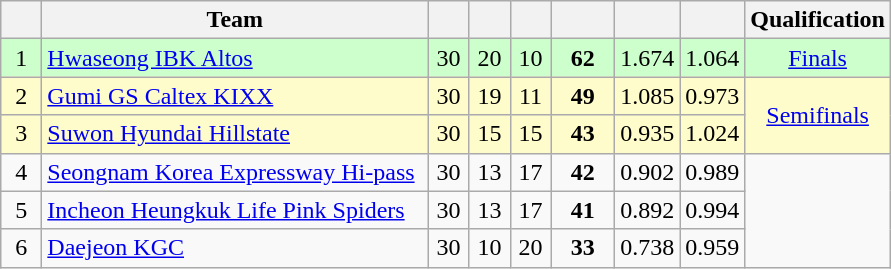<table class="wikitable" style="text-align:center;">
<tr>
<th width=20></th>
<th width=250>Team</th>
<th width=20></th>
<th width=20></th>
<th width=20></th>
<th width=35></th>
<th width=35></th>
<th width=35></th>
<th width=50>Qualification</th>
</tr>
<tr bgcolor=#ccffcc>
<td>1</td>
<td align=left><a href='#'>Hwaseong IBK Altos</a></td>
<td>30</td>
<td>20</td>
<td>10</td>
<td><strong>62</strong></td>
<td>1.674</td>
<td>1.064</td>
<td><a href='#'>Finals</a></td>
</tr>
<tr bgcolor=#fffccc>
<td>2</td>
<td align=left><a href='#'>Gumi GS Caltex KIXX</a></td>
<td>30</td>
<td>19</td>
<td>11</td>
<td><strong>49</strong></td>
<td>1.085</td>
<td>0.973</td>
<td rowspan="2"><a href='#'>Semifinals</a></td>
</tr>
<tr bgcolor=#fffccc>
<td>3</td>
<td align=left><a href='#'>Suwon Hyundai Hillstate</a></td>
<td>30</td>
<td>15</td>
<td>15</td>
<td><strong>43</strong></td>
<td>0.935</td>
<td>1.024</td>
</tr>
<tr>
<td>4</td>
<td align=left><a href='#'>Seongnam Korea Expressway Hi-pass</a></td>
<td>30</td>
<td>13</td>
<td>17</td>
<td><strong>42</strong></td>
<td>0.902</td>
<td>0.989</td>
<td rowspan="3"></td>
</tr>
<tr>
<td>5</td>
<td align=left><a href='#'>Incheon Heungkuk Life Pink Spiders</a></td>
<td>30</td>
<td>13</td>
<td>17</td>
<td><strong>41</strong></td>
<td>0.892</td>
<td>0.994</td>
</tr>
<tr>
<td>6</td>
<td align=left><a href='#'>Daejeon KGC</a></td>
<td>30</td>
<td>10</td>
<td>20</td>
<td><strong>33</strong></td>
<td>0.738</td>
<td>0.959</td>
</tr>
</table>
